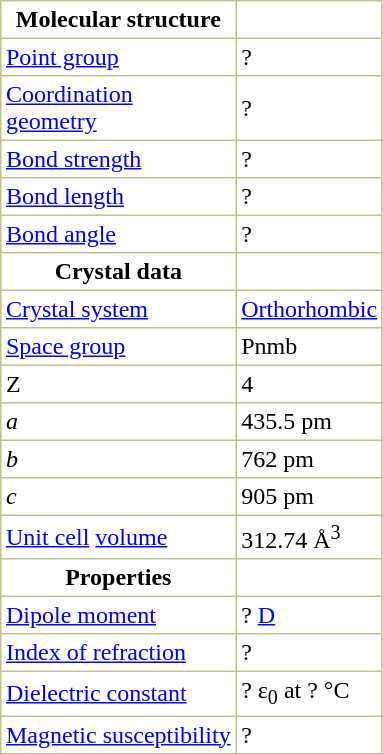<table border="1" cellspacing="0" cellpadding="3" style="margin: 0 0 0 0.5em; background: #FFFFFF; border-collapse: collapse; border-color: #C0C090;">
<tr>
<th>Molecular structure</th>
</tr>
<tr>
<td><a href='#'>Point group</a> </td>
<td>? </td>
</tr>
<tr>
<td><a href='#'>Coordination<br>geometry</a> </td>
<td>? </td>
</tr>
<tr>
<td><a href='#'>Bond strength</a></td>
<td>? </td>
</tr>
<tr>
<td><a href='#'>Bond length</a></td>
<td>? </td>
</tr>
<tr>
<td><a href='#'>Bond angle</a></td>
<td>? </td>
</tr>
<tr>
<th>Crystal data</th>
</tr>
<tr>
<td><a href='#'>Crystal system</a></td>
<td><a href='#'>Orthorhombic</a></td>
</tr>
<tr>
<td><a href='#'>Space group</a></td>
<td>Pnmb</td>
</tr>
<tr>
<td>Z</td>
<td>4</td>
</tr>
<tr>
<td><em>a</em></td>
<td>435.5 pm</td>
</tr>
<tr>
<td><em>b</em></td>
<td>762 pm</td>
</tr>
<tr>
<td><em>c</em></td>
<td>905 pm</td>
</tr>
<tr>
<td><a href='#'>Unit cell</a> <a href='#'>volume</a></td>
<td>312.74 Å<sup>3</sup></td>
</tr>
<tr>
<th>Properties</th>
</tr>
<tr>
<td><a href='#'>Dipole moment</a></td>
<td>? <a href='#'>D</a></td>
</tr>
<tr>
<td><a href='#'>Index of refraction</a></td>
<td>? </td>
</tr>
<tr>
<td><a href='#'>Dielectric constant</a></td>
<td>? ε<sub>0</sub> at ? °C </td>
</tr>
<tr>
<td><a href='#'>Magnetic susceptibility</a></td>
<td>? </td>
</tr>
<tr>
</tr>
</table>
